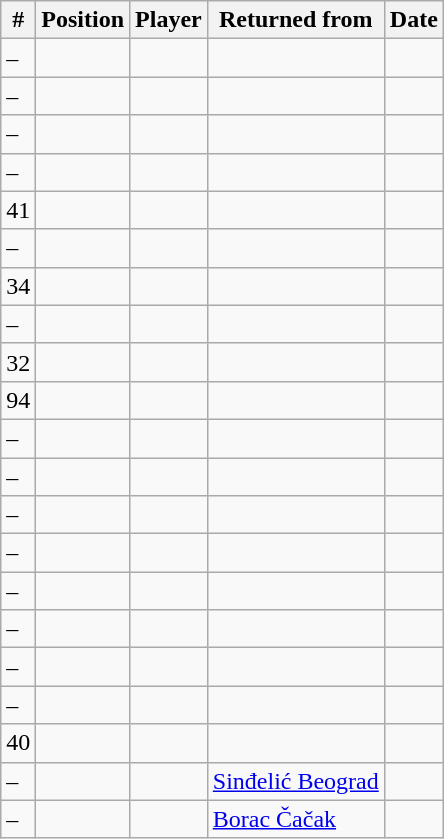<table class="wikitable sortable" text-align:center; font-size:95%; text-align:left;">
<tr>
<th>#</th>
<th>Position</th>
<th>Player</th>
<th>Returned from</th>
<th>Date</th>
</tr>
<tr>
<td>–</td>
<td></td>
<td></td>
<td></td>
<td></td>
</tr>
<tr>
<td>–</td>
<td></td>
<td></td>
<td></td>
<td></td>
</tr>
<tr>
<td>–</td>
<td></td>
<td></td>
<td></td>
<td></td>
</tr>
<tr>
<td>–</td>
<td></td>
<td></td>
<td></td>
<td></td>
</tr>
<tr>
<td>41</td>
<td></td>
<td></td>
<td></td>
<td></td>
</tr>
<tr>
<td>–</td>
<td></td>
<td></td>
<td></td>
<td></td>
</tr>
<tr>
<td>34</td>
<td></td>
<td></td>
<td></td>
<td></td>
</tr>
<tr>
<td>–</td>
<td></td>
<td></td>
<td></td>
<td></td>
</tr>
<tr>
<td>32</td>
<td></td>
<td></td>
<td></td>
<td></td>
</tr>
<tr>
<td>94</td>
<td></td>
<td></td>
<td></td>
<td></td>
</tr>
<tr>
<td>–</td>
<td></td>
<td></td>
<td></td>
<td></td>
</tr>
<tr>
<td>–</td>
<td></td>
<td></td>
<td></td>
<td></td>
</tr>
<tr>
<td>–</td>
<td></td>
<td></td>
<td></td>
<td></td>
</tr>
<tr>
<td>–</td>
<td></td>
<td></td>
<td></td>
<td></td>
</tr>
<tr>
<td>–</td>
<td></td>
<td></td>
<td></td>
<td></td>
</tr>
<tr>
<td>–</td>
<td></td>
<td></td>
<td></td>
<td></td>
</tr>
<tr>
<td>–</td>
<td></td>
<td></td>
<td></td>
<td></td>
</tr>
<tr>
<td>–</td>
<td></td>
<td></td>
<td></td>
<td></td>
</tr>
<tr>
<td>40</td>
<td></td>
<td></td>
<td></td>
<td></td>
</tr>
<tr>
<td>–</td>
<td></td>
<td></td>
<td> <a href='#'>Sinđelić Beograd</a></td>
<td></td>
</tr>
<tr>
<td>–</td>
<td></td>
<td></td>
<td> <a href='#'>Borac Čačak</a></td>
<td></td>
</tr>
</table>
